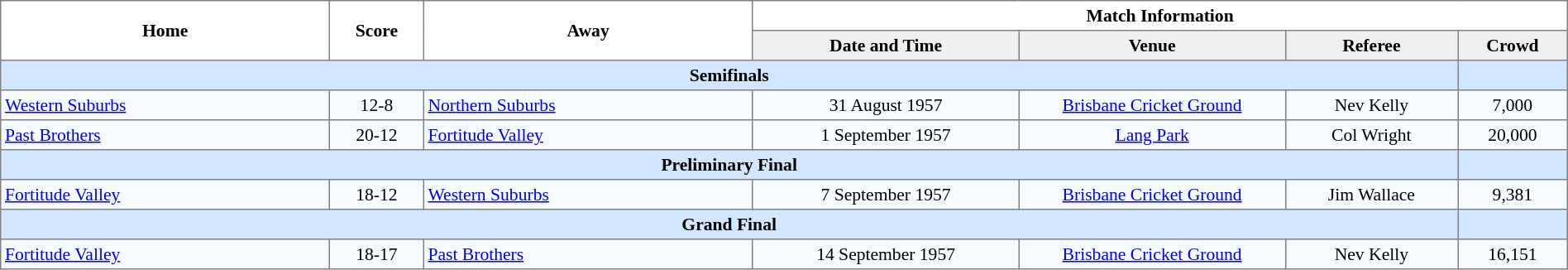<table border="1" cellpadding="3" cellspacing="0" width="100%" style="border-collapse:collapse; font-size:90%; text-align:center;">
<tr>
<th rowspan="2" width="21%">Home</th>
<th rowspan="2" width="6%">Score</th>
<th rowspan="2" width="21%">Away</th>
<th colspan="5">Match Information</th>
</tr>
<tr bgcolor="#EFEFEF">
<th width="17%">Date and Time</th>
<th width="17%">Venue</th>
<th width="11%">Referee</th>
<th>Crowd</th>
</tr>
<tr bgcolor="#D0E7FF">
<td colspan="6"><strong>Semifinals</strong></td>
<td></td>
</tr>
<tr bgcolor="#F5FAFF">
<td align="left"> <a href='#'>Western Suburbs</a></td>
<td>12-8</td>
<td align="left"> <a href='#'>Northern Suburbs</a></td>
<td>31 August 1957</td>
<td><a href='#'>Brisbane Cricket Ground</a></td>
<td>Nev Kelly</td>
<td>7,000</td>
</tr>
<tr bgcolor="#F5FAFF">
<td align="left"> <a href='#'>Past Brothers</a></td>
<td>20-12</td>
<td align="left"> <a href='#'>Fortitude Valley</a></td>
<td>1 September 1957</td>
<td><a href='#'>Lang Park</a></td>
<td>Col Wright</td>
<td>20,000</td>
</tr>
<tr bgcolor="#D0E7FF">
<td colspan="6"><strong>Preliminary Final</strong></td>
<td></td>
</tr>
<tr bgcolor="#F5FAFF">
<td align="left"> <a href='#'>Fortitude Valley</a></td>
<td>18-12</td>
<td align="left"> <a href='#'>Western Suburbs</a></td>
<td>7 September 1957</td>
<td><a href='#'>Brisbane Cricket Ground</a></td>
<td>Jim Wallace</td>
<td>9,381</td>
</tr>
<tr bgcolor="#D0E7FF">
<td colspan="6"><strong>Grand Final</strong></td>
<td></td>
</tr>
<tr bgcolor="#F5FAFF">
<td align="left"> <a href='#'>Fortitude Valley</a></td>
<td>18-17</td>
<td align="left"> <a href='#'>Past Brothers</a></td>
<td>14 September 1957</td>
<td><a href='#'>Brisbane Cricket Ground</a></td>
<td>Nev Kelly</td>
<td>16,151</td>
</tr>
</table>
